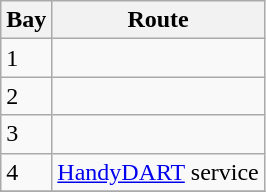<table class="wikitable">
<tr>
<th>Bay</th>
<th>Route</th>
</tr>
<tr>
<td>1</td>
<td></td>
</tr>
<tr>
<td>2</td>
<td></td>
</tr>
<tr>
<td>3</td>
<td></td>
</tr>
<tr>
<td>4</td>
<td><a href='#'>HandyDART</a> service</td>
</tr>
<tr>
</tr>
</table>
